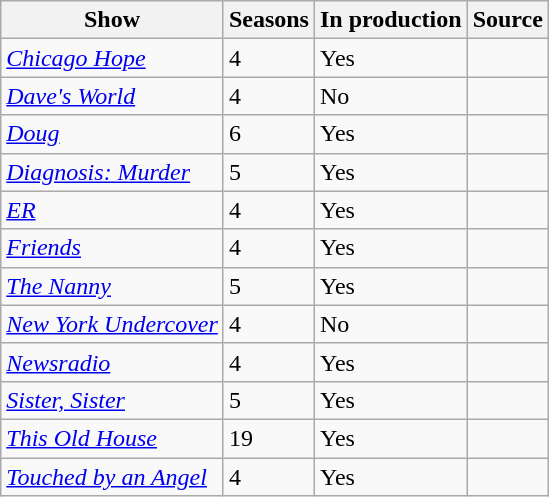<table class="wikitable">
<tr ">
<th>Show</th>
<th>Seasons</th>
<th>In production</th>
<th>Source</th>
</tr>
<tr>
<td><em><a href='#'>Chicago Hope</a></em></td>
<td>4</td>
<td rowspan="1">Yes</td>
<td></td>
</tr>
<tr>
<td><em><a href='#'>Dave's World</a></em></td>
<td>4</td>
<td rowspan="1">No</td>
<td></td>
</tr>
<tr>
<td><em><a href='#'>Doug</a></em></td>
<td>6</td>
<td rowspan="1">Yes</td>
<td></td>
</tr>
<tr>
<td><em><a href='#'>Diagnosis: Murder</a></em></td>
<td>5</td>
<td rowspan=>Yes</td>
<td></td>
</tr>
<tr>
<td><em><a href='#'>ER</a></em></td>
<td>4</td>
<td rowspan="1">Yes</td>
<td></td>
</tr>
<tr>
<td><em><a href='#'>Friends</a></em></td>
<td>4</td>
<td rowspan="1">Yes</td>
<td></td>
</tr>
<tr>
<td><em><a href='#'>The Nanny</a></em></td>
<td>5</td>
<td rowspan=>Yes</td>
<td></td>
</tr>
<tr>
<td><em><a href='#'>New York Undercover</a></em></td>
<td>4</td>
<td rowspan="1">No</td>
<td></td>
</tr>
<tr>
<td><em><a href='#'>Newsradio</a></em></td>
<td>4</td>
<td rowspan="1">Yes</td>
<td></td>
</tr>
<tr>
<td><em><a href='#'>Sister, Sister</a></em></td>
<td>5</td>
<td rowspan="1">Yes</td>
<td></td>
</tr>
<tr>
<td><em><a href='#'>This Old House</a></em></td>
<td>19</td>
<td rowspan="1">Yes</td>
<td></td>
</tr>
<tr>
<td><em><a href='#'>Touched by an Angel</a></em></td>
<td>4</td>
<td rowspan="1">Yes</td>
<td></td>
</tr>
</table>
